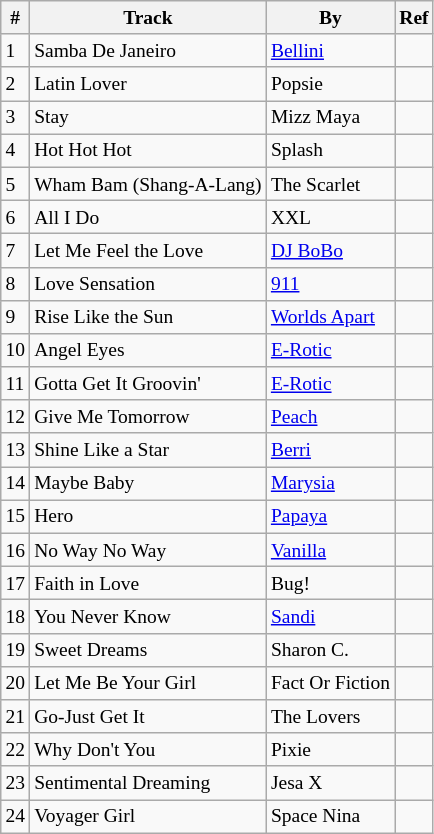<table class="wikitable" style="font-size: small;">
<tr>
<th>#</th>
<th>Track</th>
<th>By</th>
<th>Ref</th>
</tr>
<tr>
<td>1</td>
<td>Samba De Janeiro</td>
<td><a href='#'>Bellini</a></td>
<td></td>
</tr>
<tr>
<td>2</td>
<td>Latin Lover</td>
<td>Popsie</td>
<td></td>
</tr>
<tr>
<td>3</td>
<td>Stay</td>
<td>Mizz Maya</td>
<td></td>
</tr>
<tr>
<td>4</td>
<td>Hot Hot Hot</td>
<td>Splash</td>
<td></td>
</tr>
<tr>
<td>5</td>
<td>Wham Bam (Shang-A-Lang)</td>
<td>The Scarlet</td>
<td></td>
</tr>
<tr>
<td>6</td>
<td>All I Do</td>
<td>XXL</td>
<td></td>
</tr>
<tr>
<td>7</td>
<td>Let Me Feel the Love</td>
<td><a href='#'>DJ BoBo</a></td>
<td></td>
</tr>
<tr>
<td>8</td>
<td>Love Sensation</td>
<td><a href='#'>911</a></td>
<td></td>
</tr>
<tr>
<td>9</td>
<td>Rise Like the Sun</td>
<td><a href='#'>Worlds Apart</a></td>
<td></td>
</tr>
<tr>
<td>10</td>
<td>Angel Eyes</td>
<td><a href='#'>E-Rotic</a></td>
<td></td>
</tr>
<tr>
<td>11</td>
<td>Gotta Get It Groovin'</td>
<td><a href='#'>E-Rotic</a></td>
<td></td>
</tr>
<tr>
<td>12</td>
<td>Give Me Tomorrow</td>
<td><a href='#'>Peach</a></td>
<td></td>
</tr>
<tr>
<td>13</td>
<td>Shine Like a Star</td>
<td><a href='#'>Berri</a></td>
<td></td>
</tr>
<tr>
<td>14</td>
<td>Maybe Baby</td>
<td><a href='#'>Marysia</a></td>
<td></td>
</tr>
<tr>
<td>15</td>
<td>Hero</td>
<td><a href='#'>Papaya</a></td>
<td></td>
</tr>
<tr>
<td>16</td>
<td>No Way No Way</td>
<td><a href='#'>Vanilla</a></td>
<td></td>
</tr>
<tr>
<td>17</td>
<td>Faith in Love</td>
<td>Bug!</td>
<td></td>
</tr>
<tr>
<td>18</td>
<td>You Never Know</td>
<td><a href='#'>Sandi</a></td>
<td></td>
</tr>
<tr>
<td>19</td>
<td>Sweet Dreams</td>
<td>Sharon C.</td>
<td></td>
</tr>
<tr>
<td>20</td>
<td>Let Me Be Your Girl</td>
<td>Fact Or Fiction</td>
<td></td>
</tr>
<tr>
<td>21</td>
<td>Go-Just Get It</td>
<td>The Lovers</td>
<td></td>
</tr>
<tr>
<td>22</td>
<td>Why Don't You</td>
<td>Pixie</td>
<td></td>
</tr>
<tr>
<td>23</td>
<td>Sentimental Dreaming</td>
<td>Jesa X</td>
<td></td>
</tr>
<tr>
<td>24</td>
<td>Voyager Girl</td>
<td>Space Nina</td>
<td></td>
</tr>
</table>
